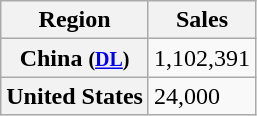<table class="wikitable plainrowheaders">
<tr>
<th>Region</th>
<th>Sales</th>
</tr>
<tr>
<th scope="row">China <small>(<a href='#'>DL</a>)</small></th>
<td>1,102,391</td>
</tr>
<tr>
<th scope="row">United States</th>
<td>24,000</td>
</tr>
</table>
